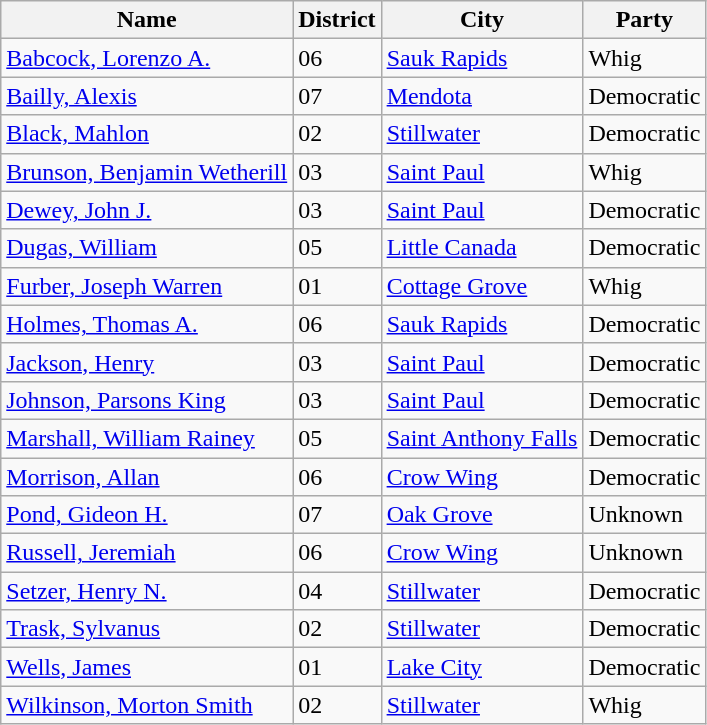<table class="wikitable sortable">
<tr>
<th>Name</th>
<th>District</th>
<th>City</th>
<th>Party</th>
</tr>
<tr>
<td><a href='#'>Babcock, Lorenzo A.</a></td>
<td>06</td>
<td><a href='#'>Sauk Rapids</a></td>
<td>Whig</td>
</tr>
<tr>
<td><a href='#'>Bailly, Alexis</a></td>
<td>07</td>
<td><a href='#'>Mendota</a></td>
<td>Democratic</td>
</tr>
<tr>
<td><a href='#'>Black, Mahlon</a></td>
<td>02</td>
<td><a href='#'>Stillwater</a></td>
<td>Democratic</td>
</tr>
<tr>
<td><a href='#'>Brunson, Benjamin Wetherill</a></td>
<td>03</td>
<td><a href='#'>Saint Paul</a></td>
<td>Whig</td>
</tr>
<tr>
<td><a href='#'>Dewey, John J.</a></td>
<td>03</td>
<td><a href='#'>Saint Paul</a></td>
<td>Democratic</td>
</tr>
<tr>
<td><a href='#'>Dugas, William</a></td>
<td>05</td>
<td><a href='#'>Little Canada</a></td>
<td>Democratic</td>
</tr>
<tr>
<td><a href='#'>Furber, Joseph Warren</a></td>
<td>01</td>
<td><a href='#'>Cottage Grove</a></td>
<td>Whig</td>
</tr>
<tr>
<td><a href='#'>Holmes, Thomas A.</a></td>
<td>06</td>
<td><a href='#'>Sauk Rapids</a></td>
<td>Democratic</td>
</tr>
<tr>
<td><a href='#'>Jackson, Henry</a></td>
<td>03</td>
<td><a href='#'>Saint Paul</a></td>
<td>Democratic</td>
</tr>
<tr>
<td><a href='#'>Johnson, Parsons King</a></td>
<td>03</td>
<td><a href='#'>Saint Paul</a></td>
<td>Democratic</td>
</tr>
<tr>
<td><a href='#'>Marshall, William Rainey</a></td>
<td>05</td>
<td><a href='#'>Saint Anthony Falls</a></td>
<td>Democratic</td>
</tr>
<tr>
<td><a href='#'>Morrison, Allan</a></td>
<td>06</td>
<td><a href='#'>Crow Wing</a></td>
<td>Democratic</td>
</tr>
<tr>
<td><a href='#'>Pond, Gideon H.</a></td>
<td>07</td>
<td><a href='#'>Oak Grove</a></td>
<td>Unknown</td>
</tr>
<tr>
<td><a href='#'>Russell, Jeremiah</a></td>
<td>06</td>
<td><a href='#'>Crow Wing</a></td>
<td>Unknown</td>
</tr>
<tr>
<td><a href='#'>Setzer, Henry N.</a></td>
<td>04</td>
<td><a href='#'>Stillwater</a></td>
<td>Democratic</td>
</tr>
<tr>
<td><a href='#'>Trask, Sylvanus</a></td>
<td>02</td>
<td><a href='#'>Stillwater</a></td>
<td>Democratic</td>
</tr>
<tr>
<td><a href='#'>Wells, James</a></td>
<td>01</td>
<td><a href='#'>Lake City</a></td>
<td>Democratic</td>
</tr>
<tr>
<td><a href='#'>Wilkinson, Morton Smith</a></td>
<td>02</td>
<td><a href='#'>Stillwater</a></td>
<td>Whig</td>
</tr>
</table>
